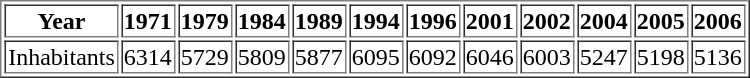<table border="1" align="center">
<tr>
<th>Year</th>
<th>1971</th>
<th>1979</th>
<th>1984</th>
<th>1989</th>
<th>1994</th>
<th>1996</th>
<th>2001</th>
<th>2002</th>
<th>2004</th>
<th>2005</th>
<th>2006</th>
</tr>
<tr --->
<td>Inhabitants</td>
<td>6314</td>
<td>5729</td>
<td>5809</td>
<td>5877</td>
<td>6095</td>
<td>6092</td>
<td>6046</td>
<td>6003</td>
<td>5247</td>
<td>5198</td>
<td>5136</td>
</tr>
</table>
